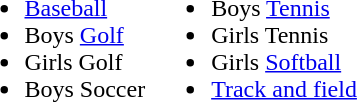<table>
<tr>
<td><br><ul><li><a href='#'>Baseball</a></li><li>Boys <a href='#'>Golf</a></li><li>Girls Golf</li><li>Boys Soccer</li></ul></td>
<td><br><ul><li>Boys <a href='#'>Tennis</a></li><li>Girls Tennis</li><li>Girls <a href='#'>Softball</a></li><li><a href='#'>Track and field</a></li></ul></td>
</tr>
</table>
